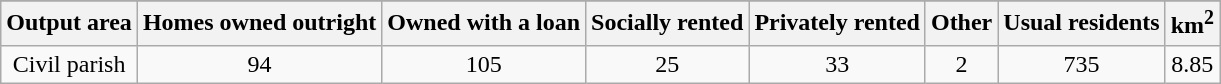<table class="wikitable">
<tr>
</tr>
<tr>
<th>Output area</th>
<th>Homes owned outright</th>
<th>Owned with a loan</th>
<th>Socially rented</th>
<th>Privately rented</th>
<th>Other</th>
<th>Usual residents</th>
<th>km<sup>2</sup></th>
</tr>
<tr align=center>
<td>Civil parish</td>
<td>94</td>
<td>105</td>
<td>25</td>
<td>33</td>
<td>2</td>
<td>735</td>
<td>8.85</td>
</tr>
</table>
